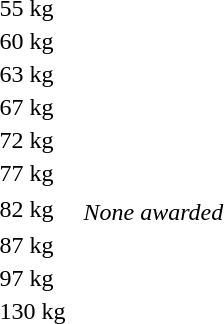<table>
<tr>
<td rowspan=2>55 kg<br></td>
<td rowspan=2></td>
<td rowspan=2></td>
<td></td>
</tr>
<tr>
<td></td>
</tr>
<tr>
<td rowspan=2>60 kg<br></td>
<td rowspan=2></td>
<td rowspan=2></td>
<td></td>
</tr>
<tr>
<td></td>
</tr>
<tr>
<td rowspan=2>63 kg<br></td>
<td rowspan=2></td>
<td rowspan=2></td>
<td></td>
</tr>
<tr>
<td></td>
</tr>
<tr>
<td rowspan=2>67 kg<br></td>
<td rowspan=2></td>
<td rowspan=2></td>
<td></td>
</tr>
<tr>
<td></td>
</tr>
<tr>
<td rowspan=2>72 kg<br></td>
<td rowspan=2></td>
<td rowspan=2></td>
<td></td>
</tr>
<tr>
<td></td>
</tr>
<tr>
<td rowspan=2>77 kg<br></td>
<td rowspan=2></td>
<td rowspan=2></td>
<td></td>
</tr>
<tr>
<td></td>
</tr>
<tr>
<td rowspan=2>82 kg<br></td>
<td rowspan=2></td>
<td rowspan=2></td>
<td></td>
</tr>
<tr>
<td><em>None awarded</em></td>
</tr>
<tr>
<td rowspan=2>87 kg<br></td>
<td rowspan=2></td>
<td rowspan=2></td>
<td></td>
</tr>
<tr>
<td></td>
</tr>
<tr>
<td rowspan=2>97 kg<br></td>
<td rowspan=2></td>
<td rowspan=2></td>
<td></td>
</tr>
<tr>
<td></td>
</tr>
<tr>
<td rowspan=2>130 kg<br></td>
<td rowspan=2></td>
<td rowspan=2></td>
<td></td>
</tr>
<tr>
<td></td>
</tr>
</table>
